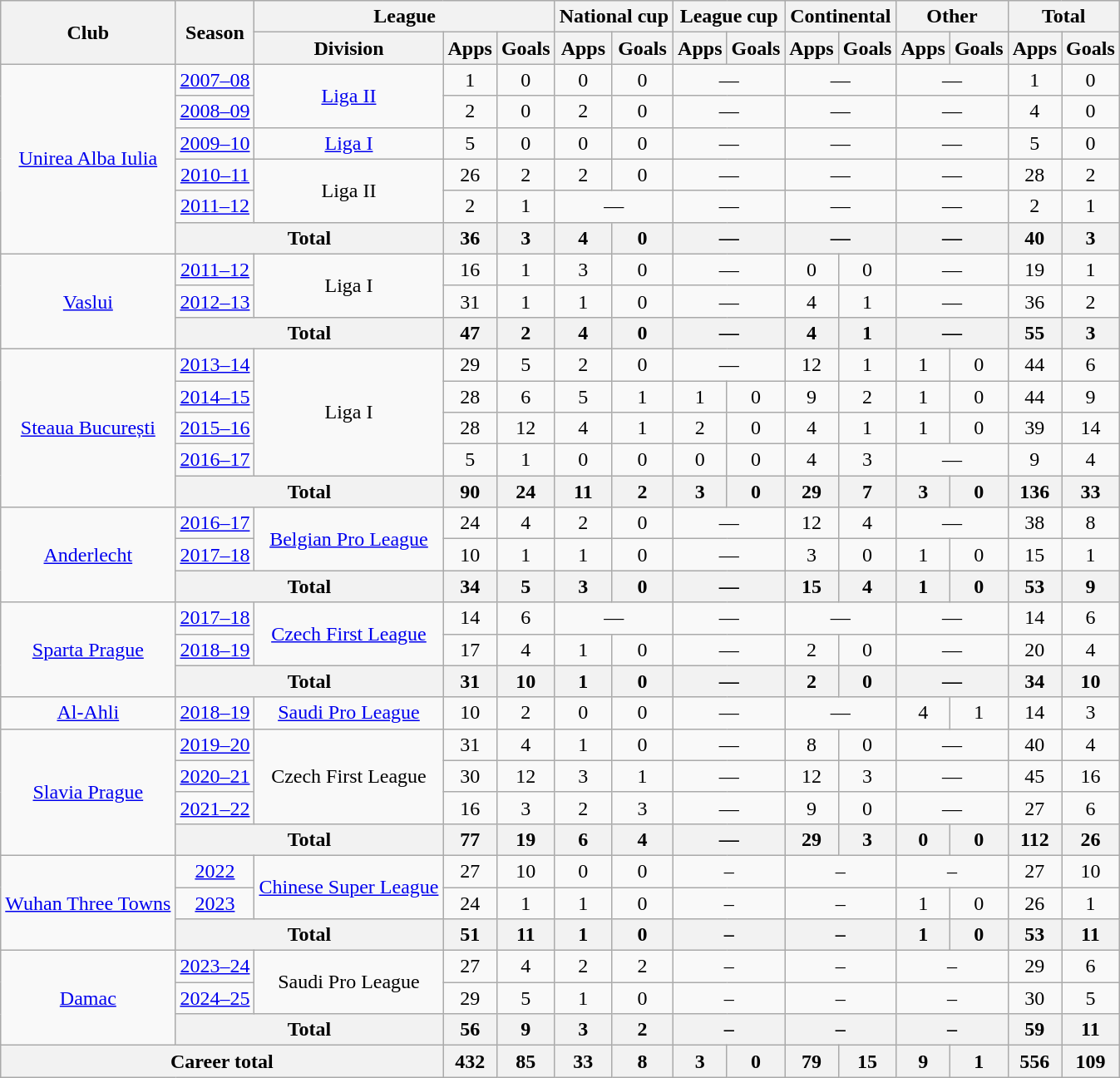<table class="wikitable" style="text-align:center">
<tr>
<th rowspan="2">Club</th>
<th rowspan="2">Season</th>
<th colspan="3">League</th>
<th colspan="2">National cup</th>
<th colspan="2">League cup</th>
<th colspan="2">Continental</th>
<th colspan="2">Other</th>
<th colspan="3">Total</th>
</tr>
<tr>
<th>Division</th>
<th>Apps</th>
<th>Goals</th>
<th>Apps</th>
<th>Goals</th>
<th>Apps</th>
<th>Goals</th>
<th>Apps</th>
<th>Goals</th>
<th>Apps</th>
<th>Goals</th>
<th>Apps</th>
<th>Goals</th>
</tr>
<tr>
<td rowspan="6"><a href='#'>Unirea Alba Iulia</a></td>
<td><a href='#'>2007–08</a></td>
<td rowspan="2"><a href='#'>Liga II</a></td>
<td>1</td>
<td>0</td>
<td>0</td>
<td>0</td>
<td colspan="2">—</td>
<td colspan="2">—</td>
<td colspan="2">—</td>
<td>1</td>
<td>0</td>
</tr>
<tr>
<td><a href='#'>2008–09</a></td>
<td>2</td>
<td>0</td>
<td>2</td>
<td>0</td>
<td colspan="2">—</td>
<td colspan="2">—</td>
<td colspan="2">—</td>
<td>4</td>
<td>0</td>
</tr>
<tr>
<td><a href='#'>2009–10</a></td>
<td><a href='#'>Liga I</a></td>
<td>5</td>
<td>0</td>
<td>0</td>
<td>0</td>
<td colspan="2">—</td>
<td colspan="2">—</td>
<td colspan="2">—</td>
<td>5</td>
<td>0</td>
</tr>
<tr>
<td><a href='#'>2010–11</a></td>
<td rowspan="2">Liga II</td>
<td>26</td>
<td>2</td>
<td>2</td>
<td>0</td>
<td colspan="2">—</td>
<td colspan="2">—</td>
<td colspan="2">—</td>
<td>28</td>
<td>2</td>
</tr>
<tr>
<td><a href='#'>2011–12</a></td>
<td>2</td>
<td>1</td>
<td colspan="2">—</td>
<td colspan="2">—</td>
<td colspan="2">—</td>
<td colspan="2">—</td>
<td>2</td>
<td>1</td>
</tr>
<tr>
<th colspan="2">Total</th>
<th>36</th>
<th>3</th>
<th>4</th>
<th>0</th>
<th colspan="2">—</th>
<th colspan="2">—</th>
<th colspan="2">—</th>
<th>40</th>
<th>3</th>
</tr>
<tr>
<td rowspan="3"><a href='#'>Vaslui</a></td>
<td><a href='#'>2011–12</a></td>
<td rowspan="2">Liga I</td>
<td>16</td>
<td>1</td>
<td>3</td>
<td>0</td>
<td colspan="2">—</td>
<td>0</td>
<td>0</td>
<td colspan="2">—</td>
<td>19</td>
<td>1</td>
</tr>
<tr>
<td><a href='#'>2012–13</a></td>
<td>31</td>
<td>1</td>
<td>1</td>
<td>0</td>
<td colspan="2">—</td>
<td>4</td>
<td>1</td>
<td colspan="2">—</td>
<td>36</td>
<td>2</td>
</tr>
<tr>
<th colspan="2">Total</th>
<th>47</th>
<th>2</th>
<th>4</th>
<th>0</th>
<th colspan="2">—</th>
<th>4</th>
<th>1</th>
<th colspan="2">—</th>
<th>55</th>
<th>3</th>
</tr>
<tr>
<td rowspan="5"><a href='#'>Steaua București</a></td>
<td><a href='#'>2013–14</a></td>
<td rowspan="4">Liga I</td>
<td>29</td>
<td>5</td>
<td>2</td>
<td>0</td>
<td rowspan=1 colspan="2">—</td>
<td>12</td>
<td>1</td>
<td>1</td>
<td>0</td>
<td>44</td>
<td>6</td>
</tr>
<tr>
<td><a href='#'>2014–15</a></td>
<td>28</td>
<td>6</td>
<td>5</td>
<td>1</td>
<td>1</td>
<td>0</td>
<td>9</td>
<td>2</td>
<td>1</td>
<td>0</td>
<td>44</td>
<td>9</td>
</tr>
<tr>
<td><a href='#'>2015–16</a></td>
<td>28</td>
<td>12</td>
<td>4</td>
<td>1</td>
<td>2</td>
<td>0</td>
<td>4</td>
<td>1</td>
<td>1</td>
<td>0</td>
<td>39</td>
<td>14</td>
</tr>
<tr>
<td><a href='#'>2016–17</a></td>
<td>5</td>
<td>1</td>
<td>0</td>
<td>0</td>
<td>0</td>
<td>0</td>
<td>4</td>
<td>3</td>
<td colspan="2">—</td>
<td>9</td>
<td>4</td>
</tr>
<tr>
<th colspan="2">Total</th>
<th>90</th>
<th>24</th>
<th>11</th>
<th>2</th>
<th>3</th>
<th>0</th>
<th>29</th>
<th>7</th>
<th>3</th>
<th>0</th>
<th>136</th>
<th>33</th>
</tr>
<tr>
<td rowspan="3"><a href='#'>Anderlecht</a></td>
<td><a href='#'>2016–17</a></td>
<td rowspan="2"><a href='#'>Belgian Pro League</a></td>
<td>24</td>
<td>4</td>
<td>2</td>
<td>0</td>
<td colspan="2">—</td>
<td>12</td>
<td>4</td>
<td colspan="2">—</td>
<td>38</td>
<td>8</td>
</tr>
<tr>
<td><a href='#'>2017–18</a></td>
<td>10</td>
<td>1</td>
<td>1</td>
<td>0</td>
<td colspan="2">—</td>
<td>3</td>
<td>0</td>
<td>1</td>
<td>0</td>
<td>15</td>
<td>1</td>
</tr>
<tr>
<th colspan="2">Total</th>
<th>34</th>
<th>5</th>
<th>3</th>
<th>0</th>
<th colspan="2">—</th>
<th>15</th>
<th>4</th>
<th>1</th>
<th>0</th>
<th>53</th>
<th>9</th>
</tr>
<tr>
<td rowspan="3"><a href='#'>Sparta Prague</a></td>
<td><a href='#'>2017–18</a></td>
<td rowspan="2"><a href='#'>Czech First League</a></td>
<td>14</td>
<td>6</td>
<td colspan="2">—</td>
<td colspan="2">—</td>
<td colspan="2">—</td>
<td colspan="2">—</td>
<td>14</td>
<td>6</td>
</tr>
<tr>
<td><a href='#'>2018–19</a></td>
<td>17</td>
<td>4</td>
<td>1</td>
<td>0</td>
<td colspan="2">—</td>
<td>2</td>
<td>0</td>
<td colspan="2">—</td>
<td>20</td>
<td>4</td>
</tr>
<tr>
<th colspan="2">Total</th>
<th>31</th>
<th>10</th>
<th>1</th>
<th>0</th>
<th colspan="2">—</th>
<th>2</th>
<th>0</th>
<th colspan="2">—</th>
<th>34</th>
<th>10</th>
</tr>
<tr>
<td><a href='#'>Al-Ahli</a></td>
<td><a href='#'>2018–19</a></td>
<td><a href='#'>Saudi Pro League</a></td>
<td>10</td>
<td>2</td>
<td>0</td>
<td>0</td>
<td colspan="2">—</td>
<td colspan="2">—</td>
<td>4</td>
<td>1</td>
<td>14</td>
<td>3</td>
</tr>
<tr>
<td rowspan="4"><a href='#'>Slavia Prague</a></td>
<td><a href='#'>2019–20</a></td>
<td rowspan="3">Czech First League</td>
<td>31</td>
<td>4</td>
<td>1</td>
<td>0</td>
<td colspan="2">—</td>
<td>8</td>
<td>0</td>
<td colspan="2">—</td>
<td>40</td>
<td>4</td>
</tr>
<tr>
<td><a href='#'>2020–21</a></td>
<td>30</td>
<td>12</td>
<td>3</td>
<td>1</td>
<td colspan="2">—</td>
<td>12</td>
<td>3</td>
<td colspan="2">—</td>
<td>45</td>
<td>16</td>
</tr>
<tr>
<td><a href='#'>2021–22</a></td>
<td>16</td>
<td>3</td>
<td>2</td>
<td>3</td>
<td colspan="2">—</td>
<td>9</td>
<td>0</td>
<td colspan="2">—</td>
<td>27</td>
<td>6</td>
</tr>
<tr>
<th colspan="2">Total</th>
<th>77</th>
<th>19</th>
<th>6</th>
<th>4</th>
<th colspan="2">—</th>
<th>29</th>
<th>3</th>
<th>0</th>
<th>0</th>
<th>112</th>
<th>26</th>
</tr>
<tr>
<td rowspan="3"><a href='#'>Wuhan Three Towns</a></td>
<td><a href='#'>2022</a></td>
<td rowspan="2"><a href='#'>Chinese Super League</a></td>
<td>27</td>
<td>10</td>
<td>0</td>
<td>0</td>
<td colspan="2">–</td>
<td colspan="2">–</td>
<td colspan="2">–</td>
<td>27</td>
<td>10</td>
</tr>
<tr>
<td><a href='#'>2023</a></td>
<td>24</td>
<td>1</td>
<td>1</td>
<td>0</td>
<td colspan="2">–</td>
<td colspan="2">–</td>
<td>1</td>
<td>0</td>
<td>26</td>
<td>1</td>
</tr>
<tr>
<th colspan="2">Total</th>
<th>51</th>
<th>11</th>
<th>1</th>
<th>0</th>
<th colspan="2">–</th>
<th colspan="2">–</th>
<th>1</th>
<th>0</th>
<th>53</th>
<th>11</th>
</tr>
<tr>
<td rowspan="3"><a href='#'>Damac</a></td>
<td><a href='#'>2023–24</a></td>
<td rowspan="2">Saudi Pro League</td>
<td>27</td>
<td>4</td>
<td>2</td>
<td>2</td>
<td colspan="2">–</td>
<td colspan="2">–</td>
<td colspan="2">–</td>
<td>29</td>
<td>6</td>
</tr>
<tr>
<td><a href='#'>2024–25</a></td>
<td>29</td>
<td>5</td>
<td>1</td>
<td>0</td>
<td colspan="2">–</td>
<td colspan="2">–</td>
<td colspan="2">–</td>
<td>30</td>
<td>5</td>
</tr>
<tr>
<th colspan="2">Total</th>
<th>56</th>
<th>9</th>
<th>3</th>
<th>2</th>
<th colspan="2">–</th>
<th colspan="2">–</th>
<th colspan="2">–</th>
<th>59</th>
<th>11</th>
</tr>
<tr>
<th colspan="3">Career total</th>
<th>432</th>
<th>85</th>
<th>33</th>
<th>8</th>
<th>3</th>
<th>0</th>
<th>79</th>
<th>15</th>
<th>9</th>
<th>1</th>
<th>556</th>
<th>109</th>
</tr>
</table>
